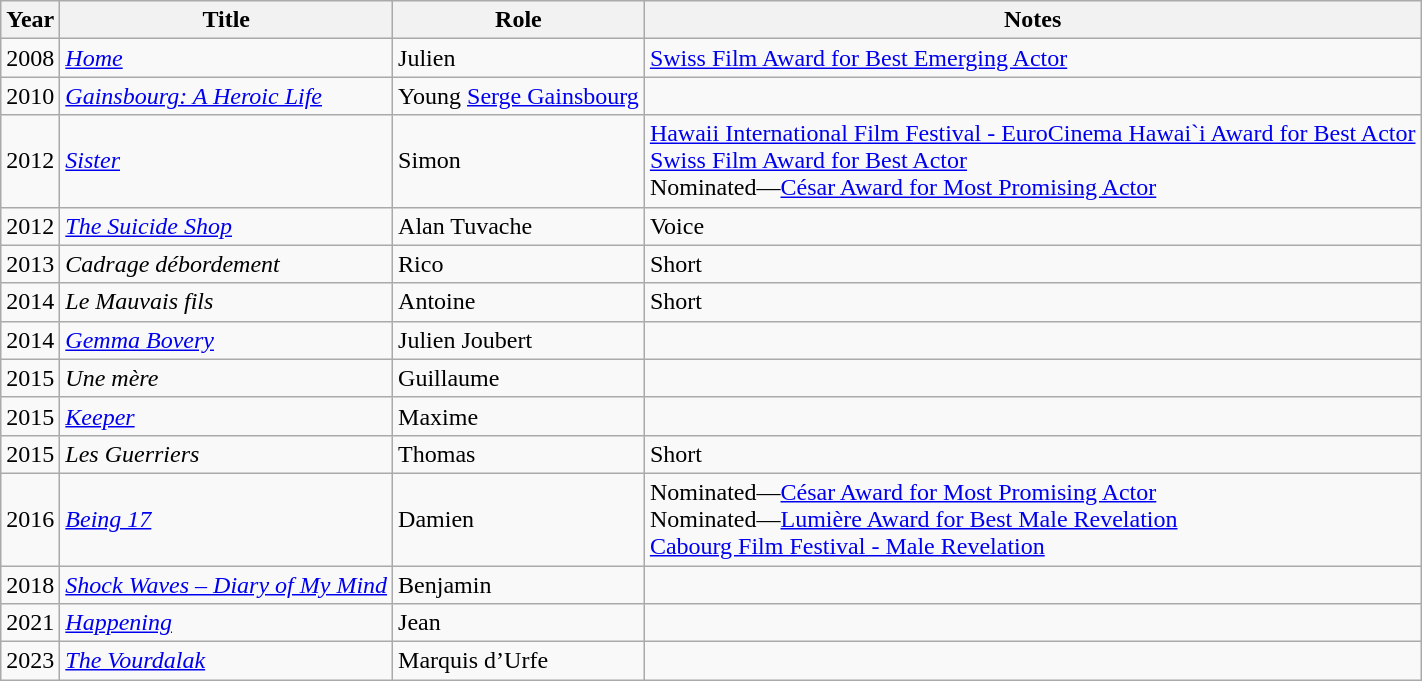<table class="wikitable sortable">
<tr>
<th>Year</th>
<th>Title</th>
<th>Role</th>
<th class="unsortable">Notes</th>
</tr>
<tr>
<td>2008</td>
<td><em><a href='#'>Home</a></em></td>
<td>Julien</td>
<td><a href='#'>Swiss Film Award for Best Emerging Actor</a></td>
</tr>
<tr>
<td>2010</td>
<td><em><a href='#'>Gainsbourg: A Heroic Life</a></em></td>
<td>Young <a href='#'>Serge Gainsbourg</a></td>
<td></td>
</tr>
<tr>
<td>2012</td>
<td><em><a href='#'>Sister</a></em></td>
<td>Simon</td>
<td><a href='#'>Hawaii International Film Festival - EuroCinema Hawai`i Award for Best Actor</a><br><a href='#'>Swiss Film Award for Best Actor</a><br>Nominated—<a href='#'>César Award for Most Promising Actor</a></td>
</tr>
<tr>
<td>2012</td>
<td><em><a href='#'>The Suicide Shop</a></em></td>
<td>Alan Tuvache</td>
<td>Voice</td>
</tr>
<tr>
<td>2013</td>
<td><em>Cadrage débordement</em></td>
<td>Rico</td>
<td>Short</td>
</tr>
<tr>
<td>2014</td>
<td><em>Le Mauvais fils</em></td>
<td>Antoine</td>
<td>Short</td>
</tr>
<tr>
<td>2014</td>
<td><em><a href='#'>Gemma Bovery</a></em></td>
<td>Julien Joubert</td>
<td></td>
</tr>
<tr>
<td>2015</td>
<td><em>Une mère</em></td>
<td>Guillaume</td>
<td></td>
</tr>
<tr>
<td>2015</td>
<td><em><a href='#'>Keeper</a></em></td>
<td>Maxime</td>
<td></td>
</tr>
<tr>
<td>2015</td>
<td><em>Les Guerriers</em></td>
<td>Thomas</td>
<td>Short</td>
</tr>
<tr>
<td>2016</td>
<td><em><a href='#'>Being 17</a></em></td>
<td>Damien</td>
<td>Nominated—<a href='#'>César Award for Most Promising Actor</a><br>Nominated—<a href='#'>Lumière Award for Best Male Revelation</a><br><a href='#'>Cabourg Film Festival - Male Revelation</a></td>
</tr>
<tr>
<td>2018</td>
<td><em><a href='#'>Shock Waves – Diary of My Mind</a></em></td>
<td>Benjamin</td>
<td></td>
</tr>
<tr>
<td>2021</td>
<td><em><a href='#'>Happening</a></em></td>
<td>Jean</td>
<td></td>
</tr>
<tr>
<td>2023</td>
<td><em><a href='#'>The Vourdalak</a></em></td>
<td>Marquis d’Urfe</td>
<td></td>
</tr>
</table>
